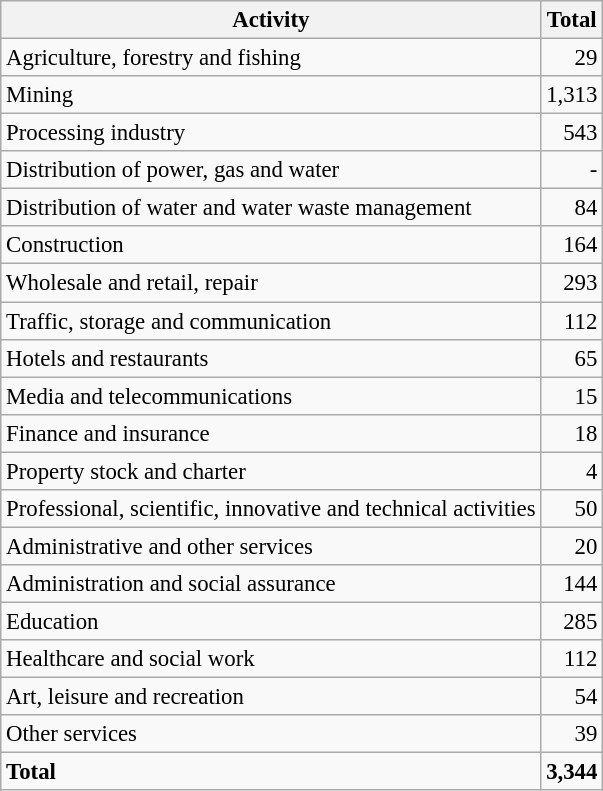<table class="wikitable sortable" style="font-size:95%;">
<tr>
<th>Activity</th>
<th>Total</th>
</tr>
<tr>
<td>Agriculture, forestry and fishing</td>
<td align="right">29</td>
</tr>
<tr>
<td>Mining</td>
<td align="right">1,313</td>
</tr>
<tr>
<td>Processing industry</td>
<td align="right">543</td>
</tr>
<tr>
<td>Distribution of power, gas and water</td>
<td align="right">-</td>
</tr>
<tr>
<td>Distribution of water and water waste management</td>
<td align="right">84</td>
</tr>
<tr>
<td>Construction</td>
<td align="right">164</td>
</tr>
<tr>
<td>Wholesale and retail, repair</td>
<td align="right">293</td>
</tr>
<tr>
<td>Traffic, storage and communication</td>
<td align="right">112</td>
</tr>
<tr>
<td>Hotels and restaurants</td>
<td align="right">65</td>
</tr>
<tr>
<td>Media and telecommunications</td>
<td align="right">15</td>
</tr>
<tr>
<td>Finance and insurance</td>
<td align="right">18</td>
</tr>
<tr>
<td>Property stock and charter</td>
<td align="right">4</td>
</tr>
<tr>
<td>Professional, scientific, innovative and technical activities</td>
<td align="right">50</td>
</tr>
<tr>
<td>Administrative and other services</td>
<td align="right">20</td>
</tr>
<tr>
<td>Administration and social assurance</td>
<td align="right">144</td>
</tr>
<tr>
<td>Education</td>
<td align="right">285</td>
</tr>
<tr>
<td>Healthcare and social work</td>
<td align="right">112</td>
</tr>
<tr>
<td>Art, leisure and recreation</td>
<td align="right">54</td>
</tr>
<tr>
<td>Other services</td>
<td align="right">39</td>
</tr>
<tr class="sortbottom">
<td><strong>Total</strong></td>
<td align="right"><strong>3,344</strong></td>
</tr>
</table>
